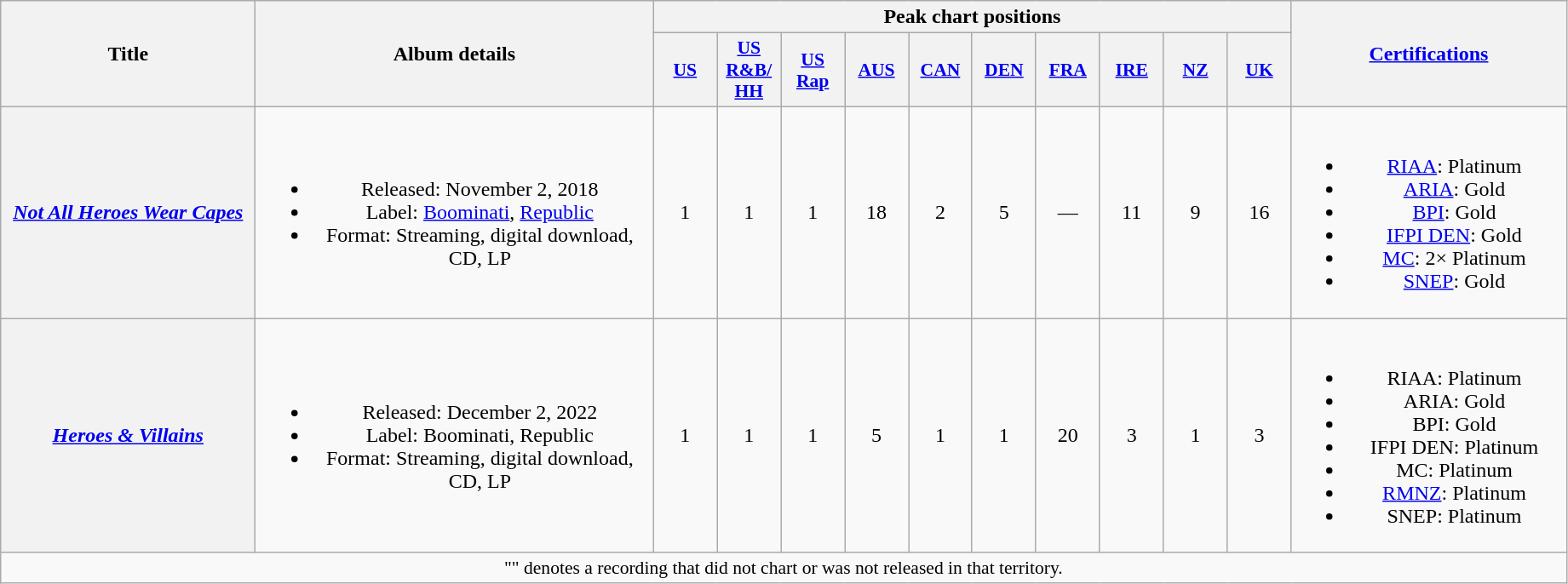<table class="wikitable plainrowheaders" style="text-align:center;">
<tr>
<th rowspan="2" style="width:12em;">Title</th>
<th rowspan="2" style="width:19em;">Album details</th>
<th colspan="10">Peak chart positions</th>
<th scope="col" rowspan="2" style="width:13em;"><a href='#'>Certifications</a></th>
</tr>
<tr>
<th style="width:3em;font-size:90%;"><a href='#'>US</a><br></th>
<th style="width:3em;font-size:90%;"><a href='#'>US<br>R&B/<br>HH</a><br></th>
<th style="width:3em;font-size:90%;"><a href='#'>US Rap</a><br></th>
<th style="width:3em;font-size:90%;"><a href='#'>AUS</a><br></th>
<th style="width:3em;font-size:90%;"><a href='#'>CAN</a><br></th>
<th style="width:3em;font-size:90%;"><a href='#'>DEN</a><br></th>
<th style="width:3em;font-size:90%;"><a href='#'>FRA</a><br></th>
<th style="width:3em;font-size:90%;"><a href='#'>IRE</a><br></th>
<th style="width:3em;font-size:90%;"><a href='#'>NZ</a><br></th>
<th style="width:3em;font-size:90%;"><a href='#'>UK</a><br></th>
</tr>
<tr>
<th scope="row"><em><a href='#'>Not All Heroes Wear Capes</a></em></th>
<td><br><ul><li>Released: November 2, 2018</li><li>Label: <a href='#'>Boominati</a>, <a href='#'>Republic</a></li><li>Format: Streaming, digital download, CD, LP</li></ul></td>
<td>1</td>
<td>1</td>
<td>1</td>
<td>18</td>
<td>2</td>
<td>5</td>
<td>—</td>
<td>11</td>
<td>9</td>
<td>16</td>
<td><br><ul><li><a href='#'>RIAA</a>: Platinum</li><li><a href='#'>ARIA</a>: Gold</li><li><a href='#'>BPI</a>: Gold</li><li><a href='#'>IFPI DEN</a>: Gold</li><li><a href='#'>MC</a>: 2× Platinum</li><li><a href='#'>SNEP</a>: Gold</li></ul></td>
</tr>
<tr>
<th scope="row"><em><a href='#'>Heroes & Villains</a></em></th>
<td><br><ul><li>Released: December 2, 2022</li><li>Label: Boominati, Republic</li><li>Format: Streaming, digital download, CD, LP</li></ul></td>
<td>1</td>
<td>1</td>
<td>1</td>
<td>5</td>
<td>1</td>
<td>1</td>
<td>20</td>
<td>3</td>
<td>1</td>
<td>3</td>
<td><br><ul><li>RIAA: Platinum</li><li>ARIA: Gold</li><li>BPI: Gold</li><li>IFPI DEN: Platinum</li><li>MC: Platinum</li><li><a href='#'>RMNZ</a>: Platinum</li><li>SNEP: Platinum</li></ul></td>
</tr>
<tr>
<td colspan="14" style="font-size:90%">"" denotes a recording that did not chart or was not released in that territory.</td>
</tr>
</table>
